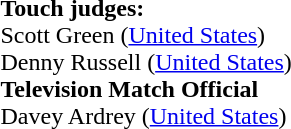<table style="width:100%">
<tr>
<td><br><strong>Touch judges:</strong>
<br> Scott Green (<a href='#'>United States</a>)
<br> Denny Russell (<a href='#'>United States</a>)
<br><strong>Television Match Official</strong>
<br> Davey Ardrey (<a href='#'>United States</a>)</td>
</tr>
</table>
